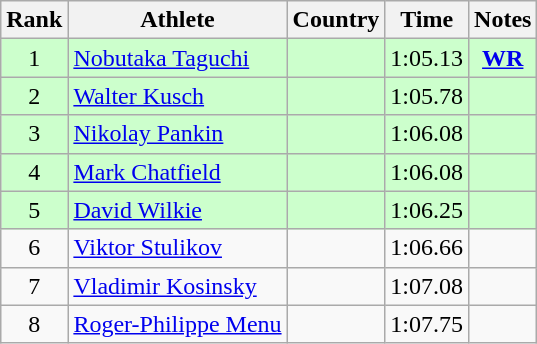<table class="wikitable sortable" style="text-align:center">
<tr>
<th>Rank</th>
<th>Athlete</th>
<th>Country</th>
<th>Time</th>
<th>Notes</th>
</tr>
<tr bgcolor="ccffcc">
<td>1</td>
<td align="left"><a href='#'>Nobutaka Taguchi</a></td>
<td align="left"></td>
<td>1:05.13</td>
<td><strong><a href='#'>WR</a></strong></td>
</tr>
<tr bgcolor="ccffcc">
<td>2</td>
<td align="left"><a href='#'>Walter Kusch</a></td>
<td align="left"></td>
<td>1:05.78</td>
<td></td>
</tr>
<tr bgcolor="ccffcc">
<td>3</td>
<td align="left"><a href='#'>Nikolay Pankin</a></td>
<td align="left"></td>
<td>1:06.08</td>
<td></td>
</tr>
<tr bgcolor="ccffcc">
<td>4</td>
<td align="left"><a href='#'>Mark Chatfield</a></td>
<td align="left"></td>
<td>1:06.08</td>
<td></td>
</tr>
<tr bgcolor="ccffcc">
<td>5</td>
<td align="left"><a href='#'>David Wilkie</a></td>
<td align="left"></td>
<td>1:06.25</td>
<td></td>
</tr>
<tr>
<td>6</td>
<td align="left"><a href='#'>Viktor Stulikov</a></td>
<td align="left"></td>
<td>1:06.66</td>
<td></td>
</tr>
<tr>
<td>7</td>
<td align="left"><a href='#'>Vladimir Kosinsky</a></td>
<td align="left"></td>
<td>1:07.08</td>
<td></td>
</tr>
<tr>
<td>8</td>
<td align="left"><a href='#'>Roger-Philippe Menu</a></td>
<td align="left"></td>
<td>1:07.75</td>
<td></td>
</tr>
</table>
